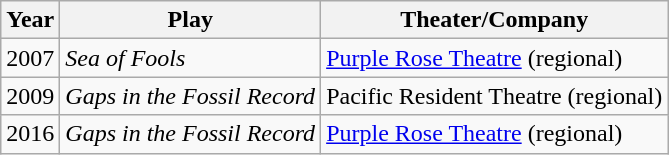<table class="wikitable sortable">
<tr>
<th>Year</th>
<th>Play</th>
<th>Theater/Company</th>
</tr>
<tr>
<td>2007</td>
<td><em>Sea of Fools</em></td>
<td><a href='#'>Purple Rose Theatre</a> (regional)</td>
</tr>
<tr>
<td>2009</td>
<td><em>Gaps in the Fossil Record</em></td>
<td>Pacific Resident Theatre (regional)</td>
</tr>
<tr>
<td>2016</td>
<td><em>Gaps in the Fossil Record</em></td>
<td><a href='#'>Purple Rose Theatre</a> (regional)</td>
</tr>
</table>
